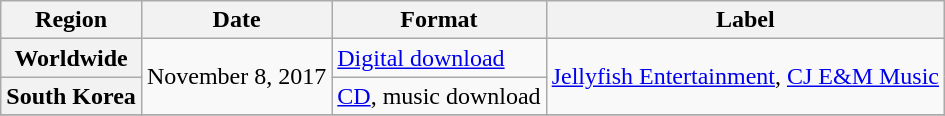<table class="wikitable plainrowheaders">
<tr>
<th scope="col">Region</th>
<th>Date</th>
<th>Format</th>
<th>Label</th>
</tr>
<tr>
<th scope="row">Worldwide</th>
<td rowspan="2">November 8, 2017</td>
<td><a href='#'>Digital download</a></td>
<td rowspan="2"><a href='#'>Jellyfish Entertainment</a>, <a href='#'>CJ E&M Music</a></td>
</tr>
<tr>
<th scope="row">South Korea</th>
<td><a href='#'>CD</a>, music download</td>
</tr>
<tr>
</tr>
</table>
